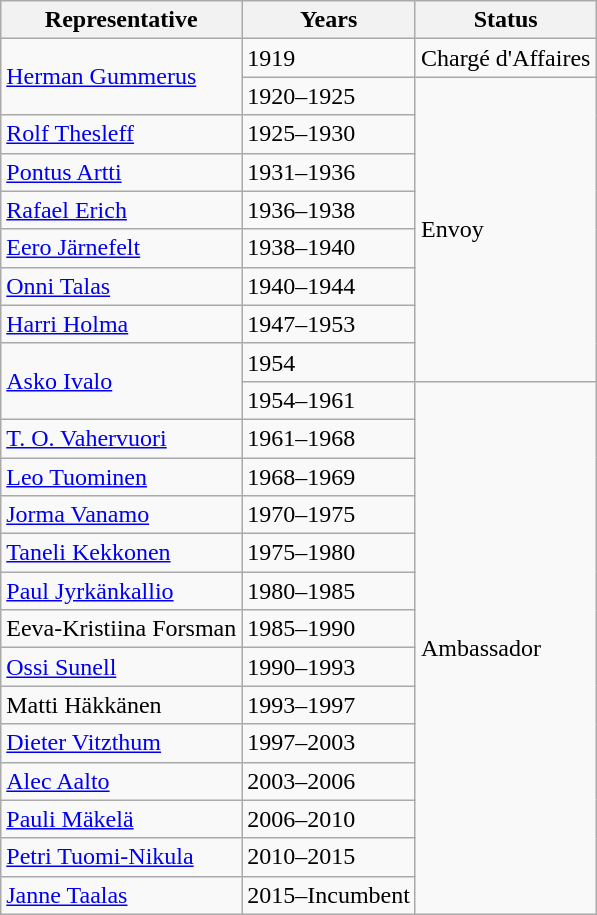<table class="wikitable sortable">
<tr>
<th>Representative</th>
<th>Years</th>
<th>Status</th>
</tr>
<tr>
<td rowspan="2"><a href='#'>Herman Gummerus</a></td>
<td>1919</td>
<td>Chargé d'Affaires</td>
</tr>
<tr>
<td>1920–1925</td>
<td rowspan="8">Envoy</td>
</tr>
<tr>
<td><a href='#'>Rolf Thesleff</a></td>
<td>1925–1930</td>
</tr>
<tr>
<td><a href='#'>Pontus Artti</a></td>
<td>1931–1936</td>
</tr>
<tr>
<td><a href='#'>Rafael Erich</a></td>
<td>1936–1938</td>
</tr>
<tr>
<td><a href='#'>Eero Järnefelt</a></td>
<td>1938–1940</td>
</tr>
<tr>
<td><a href='#'>Onni Talas</a></td>
<td>1940–1944</td>
</tr>
<tr>
<td><a href='#'>Harri Holma</a></td>
<td>1947–1953</td>
</tr>
<tr>
<td rowspan="2"><a href='#'>Asko Ivalo</a></td>
<td>1954</td>
</tr>
<tr>
<td>1954–1961</td>
<td rowspan="14">Ambassador</td>
</tr>
<tr>
<td><a href='#'>T. O. Vahervuori</a></td>
<td>1961–1968</td>
</tr>
<tr>
<td><a href='#'>Leo Tuominen</a></td>
<td>1968–1969</td>
</tr>
<tr>
<td><a href='#'>Jorma Vanamo</a></td>
<td>1970–1975</td>
</tr>
<tr>
<td><a href='#'>Taneli Kekkonen</a></td>
<td>1975–1980</td>
</tr>
<tr>
<td><a href='#'>Paul Jyrkänkallio</a></td>
<td>1980–1985</td>
</tr>
<tr>
<td>Eeva-Kristiina Forsman</td>
<td>1985–1990</td>
</tr>
<tr>
<td><a href='#'>Ossi Sunell</a></td>
<td>1990–1993</td>
</tr>
<tr>
<td>Matti Häkkänen</td>
<td>1993–1997</td>
</tr>
<tr>
<td><a href='#'>Dieter Vitzthum</a></td>
<td>1997–2003</td>
</tr>
<tr>
<td><a href='#'>Alec Aalto</a></td>
<td>2003–2006</td>
</tr>
<tr>
<td><a href='#'>Pauli Mäkelä</a></td>
<td>2006–2010</td>
</tr>
<tr>
<td><a href='#'>Petri Tuomi-Nikula</a></td>
<td>2010–2015</td>
</tr>
<tr>
<td><a href='#'>Janne Taalas</a></td>
<td>2015–Incumbent</td>
</tr>
</table>
